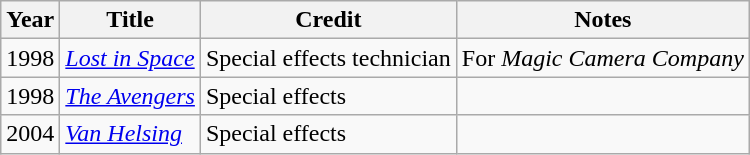<table class="wikitable sortable">
<tr>
<th>Year</th>
<th>Title</th>
<th>Credit</th>
<th>Notes</th>
</tr>
<tr>
<td>1998</td>
<td><em><a href='#'>Lost in Space</a></em></td>
<td>Special effects technician</td>
<td>For <em>Magic Camera Company</em></td>
</tr>
<tr>
<td>1998</td>
<td><em><a href='#'>The Avengers</a></em></td>
<td>Special effects</td>
<td></td>
</tr>
<tr>
<td>2004</td>
<td><em><a href='#'>Van Helsing</a></em></td>
<td>Special effects</td>
<td></td>
</tr>
</table>
